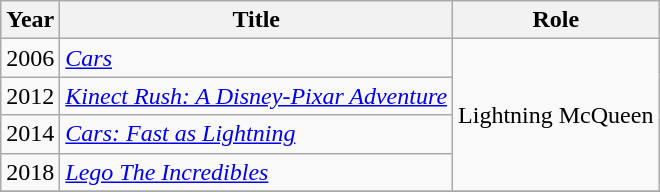<table class="wikitable unsortable plainrowheaders">
<tr>
<th scope="col">Year</th>
<th scope="col">Title</th>
<th scope="col">Role</th>
</tr>
<tr>
<td>2006</td>
<td><em><a href='#'>Cars</a></em></td>
<td rowspan="4">Lightning McQueen</td>
</tr>
<tr>
<td>2012</td>
<td><em><a href='#'>Kinect Rush: A Disney-Pixar Adventure</a></em></td>
</tr>
<tr>
<td>2014</td>
<td><em><a href='#'>Cars: Fast as Lightning</a></em></td>
</tr>
<tr>
<td>2018</td>
<td><em><a href='#'>Lego The Incredibles</a></em></td>
</tr>
<tr>
</tr>
</table>
